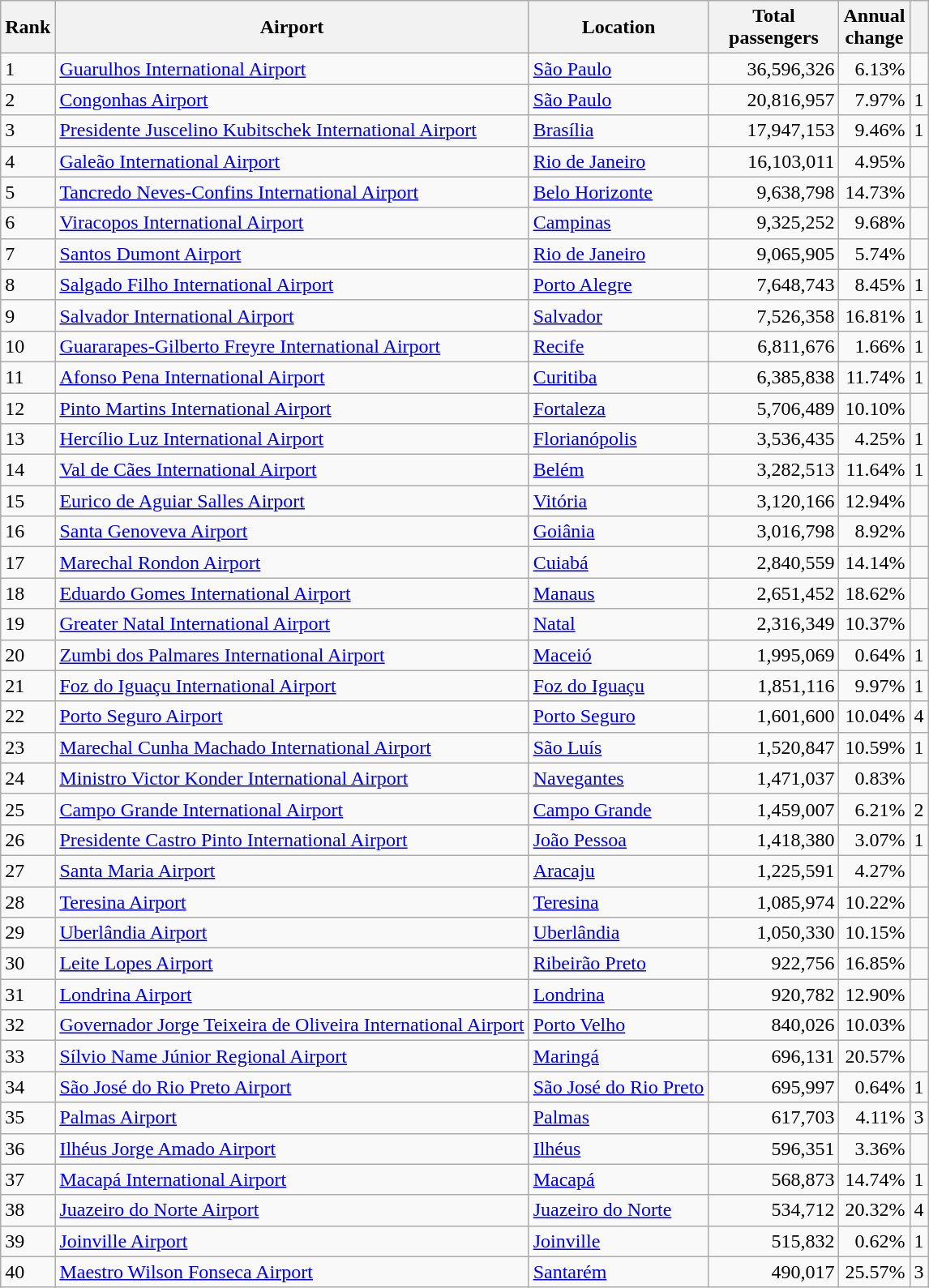<table class="wikitable">
<tr>
<th>Rank</th>
<th>Airport</th>
<th>Location</th>
<th style="width:100px">Total<br>passengers</th>
<th>Annual<br>change</th>
<th></th>
</tr>
<tr>
<td>1</td>
<td><a href='#'>Guarulhos International Airport</a></td>
<td><a href='#'>São Paulo</a></td>
<td align="right">36,596,326</td>
<td align="right">6.13%</td>
<td style="text-align:center;"></td>
</tr>
<tr>
<td>2</td>
<td><a href='#'>Congonhas Airport</a></td>
<td><a href='#'>São Paulo</a></td>
<td align="right">20,816,957</td>
<td align="right">7.97%</td>
<td style="text-align:center;">1</td>
</tr>
<tr>
<td>3</td>
<td><a href='#'>Presidente Juscelino Kubitschek International Airport</a></td>
<td><a href='#'>Brasília</a></td>
<td align="right">17,947,153</td>
<td align="right">9.46%</td>
<td style="text-align:center;">1</td>
</tr>
<tr>
<td>4</td>
<td><a href='#'>Galeão International Airport</a></td>
<td><a href='#'>Rio de Janeiro</a></td>
<td align="right">16,103,011</td>
<td align="right">4.95%</td>
<td style="text-align:center;"></td>
</tr>
<tr>
<td>5</td>
<td><a href='#'>Tancredo Neves-Confins International Airport</a></td>
<td><a href='#'>Belo Horizonte</a></td>
<td align="right">9,638,798</td>
<td align="right">14.73%</td>
<td style="text-align:center;"></td>
</tr>
<tr>
<td>6</td>
<td><a href='#'>Viracopos International Airport</a></td>
<td><a href='#'>Campinas</a></td>
<td align="right">9,325,252</td>
<td align="right">9.68%</td>
<td style="text-align:center;"></td>
</tr>
<tr>
<td>7</td>
<td><a href='#'>Santos Dumont Airport</a></td>
<td><a href='#'>Rio de Janeiro</a></td>
<td align="right">9,065,905</td>
<td align="right">5.74%</td>
<td style="text-align:center;"></td>
</tr>
<tr>
<td>8</td>
<td><a href='#'>Salgado Filho International Airport</a></td>
<td><a href='#'>Porto Alegre</a></td>
<td align="right">7,648,743</td>
<td align="right">8.45%</td>
<td style="text-align:center;">1</td>
</tr>
<tr>
<td>9</td>
<td><a href='#'>Salvador International Airport</a></td>
<td><a href='#'>Salvador</a></td>
<td align="right">7,526,358</td>
<td align="right">16.81%</td>
<td style="text-align:center;">1</td>
</tr>
<tr>
<td>10</td>
<td><a href='#'>Guararapes-Gilberto Freyre International Airport</a></td>
<td><a href='#'>Recife</a></td>
<td align="right">6,811,676</td>
<td align="right">1.66%</td>
<td style="text-align:center;">1</td>
</tr>
<tr>
<td>11</td>
<td><a href='#'>Afonso Pena International Airport</a></td>
<td><a href='#'>Curitiba</a></td>
<td align="right">6,385,838</td>
<td align="right">11.74%</td>
<td style="text-align:center;">1</td>
</tr>
<tr>
<td>12</td>
<td><a href='#'>Pinto Martins International Airport</a></td>
<td><a href='#'>Fortaleza</a></td>
<td align="right">5,706,489</td>
<td align="right">10.10%</td>
<td style="text-align:center;"></td>
</tr>
<tr>
<td>13</td>
<td><a href='#'>Hercílio Luz International Airport</a></td>
<td><a href='#'>Florianópolis</a></td>
<td align="right">3,536,435</td>
<td align="right">4.25%</td>
<td style="text-align:center;">1</td>
</tr>
<tr>
<td>14</td>
<td><a href='#'>Val de Cães International Airport</a></td>
<td><a href='#'>Belém</a></td>
<td align="right">3,282,513</td>
<td align="right">11.64%</td>
<td style="text-align:center;">1</td>
</tr>
<tr>
<td>15</td>
<td><a href='#'>Eurico de Aguiar Salles Airport</a></td>
<td><a href='#'>Vitória</a></td>
<td align="right">3,120,166</td>
<td align="right">12.94%</td>
<td style="text-align:center;"></td>
</tr>
<tr>
<td>16</td>
<td><a href='#'>Santa Genoveva Airport</a></td>
<td><a href='#'>Goiânia</a></td>
<td align="right">3,016,798</td>
<td align="right">8.92%</td>
<td style="text-align:center;"></td>
</tr>
<tr>
<td>17</td>
<td><a href='#'>Marechal Rondon Airport</a></td>
<td><a href='#'>Cuiabá</a></td>
<td align="right">2,840,559</td>
<td align="right">14.14%</td>
<td style="text-align:center;"></td>
</tr>
<tr>
<td>18</td>
<td><a href='#'>Eduardo Gomes International Airport</a></td>
<td><a href='#'>Manaus</a></td>
<td align="right">2,651,452</td>
<td align="right">18.62%</td>
<td style="text-align:center;"></td>
</tr>
<tr>
<td>19</td>
<td><a href='#'>Greater Natal International Airport</a></td>
<td><a href='#'>Natal</a></td>
<td align="right">2,316,349</td>
<td align="right">10.37%</td>
<td style="text-align:center;"></td>
</tr>
<tr>
<td>20</td>
<td><a href='#'>Zumbi dos Palmares International Airport</a></td>
<td><a href='#'>Maceió</a></td>
<td align="right">1,995,069</td>
<td align="right">0.64%</td>
<td style="text-align:center;">1</td>
</tr>
<tr>
<td>21</td>
<td><a href='#'>Foz do Iguaçu International Airport</a></td>
<td><a href='#'>Foz do Iguaçu</a></td>
<td align="right">1,851,116</td>
<td align="right">9.97%</td>
<td style="text-align:center;">1</td>
</tr>
<tr>
<td>22</td>
<td><a href='#'>Porto Seguro Airport</a></td>
<td><a href='#'>Porto Seguro</a></td>
<td align="right">1,601,600</td>
<td align="right">10.04%</td>
<td style="text-align:center;">4</td>
</tr>
<tr>
<td>23</td>
<td><a href='#'>Marechal Cunha Machado International Airport</a></td>
<td><a href='#'>São Luís</a></td>
<td align="right">1,520,847</td>
<td align="right">10.59%</td>
<td style="text-align:center;">1</td>
</tr>
<tr>
<td>24</td>
<td><a href='#'>Ministro Victor Konder International Airport</a></td>
<td><a href='#'>Navegantes</a></td>
<td align="right">1,471,037</td>
<td align="right">0.83%</td>
<td style="text-align:center;"></td>
</tr>
<tr>
<td>25</td>
<td><a href='#'>Campo Grande International Airport</a></td>
<td><a href='#'>Campo Grande</a></td>
<td align="right">1,459,007</td>
<td align="right">6.21%</td>
<td style="text-align:center;">2</td>
</tr>
<tr>
<td>26</td>
<td><a href='#'>Presidente Castro Pinto International Airport</a></td>
<td><a href='#'>João Pessoa</a></td>
<td align="right">1,418,380</td>
<td align="right">3.07%</td>
<td style="text-align:center;">1</td>
</tr>
<tr>
<td>27</td>
<td><a href='#'>Santa Maria Airport</a></td>
<td><a href='#'>Aracaju</a></td>
<td align="right">1,225,591</td>
<td align="right">4.27%</td>
<td style="text-align:center;"></td>
</tr>
<tr>
<td>28</td>
<td><a href='#'>Teresina Airport</a></td>
<td><a href='#'>Teresina</a></td>
<td align="right">1,085,974</td>
<td align="right">10.22%</td>
<td style="text-align:center;"></td>
</tr>
<tr>
<td>29</td>
<td><a href='#'>Uberlândia Airport</a></td>
<td><a href='#'>Uberlândia</a></td>
<td align="right">1,050,330</td>
<td align="right">10.15%</td>
<td style="text-align:center;"></td>
</tr>
<tr>
<td>30</td>
<td><a href='#'>Leite Lopes Airport</a></td>
<td><a href='#'>Ribeirão Preto</a></td>
<td align="right">922,756</td>
<td align="right">16.85%</td>
<td style="text-align:center;"></td>
</tr>
<tr>
<td>31</td>
<td><a href='#'>Londrina Airport</a></td>
<td><a href='#'>Londrina</a></td>
<td align="right">920,782</td>
<td align="right">12.90%</td>
<td style="text-align:center;"></td>
</tr>
<tr>
<td>32</td>
<td><a href='#'>Governador Jorge Teixeira de Oliveira International Airport</a></td>
<td><a href='#'>Porto Velho</a></td>
<td align="right">840,026</td>
<td align="right">10.03%</td>
<td style="text-align:center;"></td>
</tr>
<tr>
<td>33</td>
<td><a href='#'>Sílvio Name Júnior Regional Airport</a></td>
<td><a href='#'>Maringá</a></td>
<td align="right">696,131</td>
<td align="right">20.57%</td>
<td style="text-align:center;"></td>
</tr>
<tr>
<td>34</td>
<td><a href='#'>São José do Rio Preto Airport</a></td>
<td><a href='#'>São José do Rio Preto</a></td>
<td align="right">695,997</td>
<td align="right">0.64%</td>
<td style="text-align:center;">1</td>
</tr>
<tr>
<td>35</td>
<td><a href='#'>Palmas Airport</a></td>
<td><a href='#'>Palmas</a></td>
<td align="right">617,703</td>
<td align="right">4.11%</td>
<td style="text-align:center;">3</td>
</tr>
<tr>
<td>36</td>
<td><a href='#'>Ilhéus Jorge Amado Airport</a></td>
<td><a href='#'>Ilhéus</a></td>
<td align="right">596,351</td>
<td align="right">3.36%</td>
<td style="text-align:center;"></td>
</tr>
<tr>
<td>37</td>
<td><a href='#'>Macapá International Airport</a></td>
<td><a href='#'>Macapá</a></td>
<td align="right">568,873</td>
<td align="right">14.74%</td>
<td style="text-align:center;">1</td>
</tr>
<tr>
<td>38</td>
<td><a href='#'>Juazeiro do Norte Airport</a></td>
<td><a href='#'>Juazeiro do Norte</a></td>
<td align="right">534,712</td>
<td align="right">20.32%</td>
<td style="text-align:center;">4</td>
</tr>
<tr>
<td>39</td>
<td><a href='#'>Joinville Airport</a></td>
<td><a href='#'>Joinville</a></td>
<td align="right">515,832</td>
<td align="right">0.62%</td>
<td style="text-align:center;">1</td>
</tr>
<tr>
<td>40</td>
<td><a href='#'>Maestro Wilson Fonseca Airport</a></td>
<td><a href='#'>Santarém</a></td>
<td align="right">490,017</td>
<td align="right">25.57%</td>
<td style="text-align:center;">3</td>
</tr>
</table>
